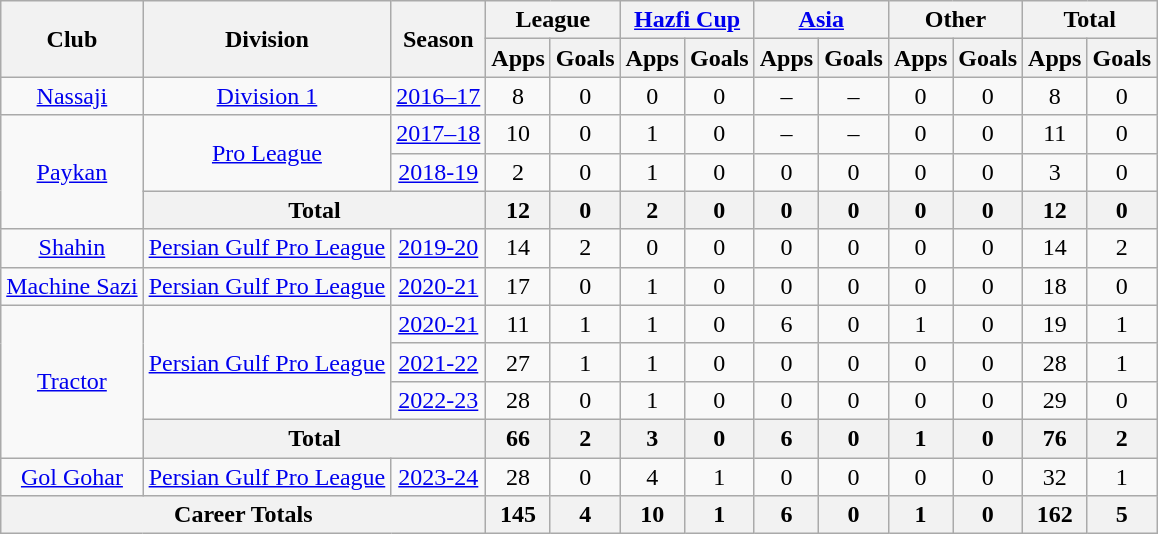<table class="wikitable" style="text-align: center;">
<tr>
<th rowspan="2">Club</th>
<th rowspan="2">Division</th>
<th rowspan="2">Season</th>
<th colspan="2">League</th>
<th colspan="2"><a href='#'>Hazfi Cup</a></th>
<th colspan="2"><a href='#'>Asia</a></th>
<th colspan=2>Other</th>
<th colspan="2">Total</th>
</tr>
<tr>
<th>Apps</th>
<th>Goals</th>
<th>Apps</th>
<th>Goals</th>
<th>Apps</th>
<th>Goals</th>
<th>Apps</th>
<th>Goals</th>
<th>Apps</th>
<th>Goals</th>
</tr>
<tr>
<td><a href='#'>Nassaji</a></td>
<td><a href='#'>Division 1</a></td>
<td><a href='#'>2016–17</a></td>
<td>8</td>
<td>0</td>
<td>0</td>
<td>0</td>
<td>–</td>
<td>–</td>
<td>0</td>
<td>0</td>
<td>8</td>
<td>0</td>
</tr>
<tr>
<td rowspan="3"><a href='#'>Paykan</a></td>
<td rowspan="2"><a href='#'>Pro League</a></td>
<td><a href='#'>2017–18</a></td>
<td>10</td>
<td>0</td>
<td>1</td>
<td>0</td>
<td>–</td>
<td>–</td>
<td>0</td>
<td>0</td>
<td>11</td>
<td>0</td>
</tr>
<tr>
<td><a href='#'>2018-19</a></td>
<td>2</td>
<td>0</td>
<td>1</td>
<td>0</td>
<td>0</td>
<td>0</td>
<td>0</td>
<td>0</td>
<td>3</td>
<td>0</td>
</tr>
<tr>
<th colspan=2>Total</th>
<th>12</th>
<th>0</th>
<th>2</th>
<th>0</th>
<th>0</th>
<th>0</th>
<th>0</th>
<th>0</th>
<th>12</th>
<th>0</th>
</tr>
<tr>
<td><a href='#'>Shahin</a></td>
<td><a href='#'>Persian Gulf Pro League</a></td>
<td><a href='#'>2019-20</a></td>
<td>14</td>
<td>2</td>
<td>0</td>
<td>0</td>
<td>0</td>
<td>0</td>
<td>0</td>
<td>0</td>
<td>14</td>
<td>2</td>
</tr>
<tr>
<td><a href='#'>Machine Sazi</a></td>
<td><a href='#'>Persian Gulf Pro League</a></td>
<td><a href='#'>2020-21</a></td>
<td>17</td>
<td>0</td>
<td>1</td>
<td>0</td>
<td>0</td>
<td>0</td>
<td>0</td>
<td>0</td>
<td>18</td>
<td>0</td>
</tr>
<tr>
<td rowspan="4"><a href='#'>Tractor</a></td>
<td rowspan="3"><a href='#'>Persian Gulf Pro League</a></td>
<td><a href='#'>2020-21</a></td>
<td>11</td>
<td>1</td>
<td>1</td>
<td>0</td>
<td>6</td>
<td>0</td>
<td>1</td>
<td>0</td>
<td>19</td>
<td>1</td>
</tr>
<tr>
<td><a href='#'>2021-22</a></td>
<td>27</td>
<td>1</td>
<td>1</td>
<td>0</td>
<td>0</td>
<td>0</td>
<td>0</td>
<td>0</td>
<td>28</td>
<td>1</td>
</tr>
<tr>
<td><a href='#'>2022-23</a></td>
<td>28</td>
<td>0</td>
<td>1</td>
<td>0</td>
<td>0</td>
<td>0</td>
<td>0</td>
<td>0</td>
<td>29</td>
<td>0</td>
</tr>
<tr>
<th colspan=2>Total</th>
<th>66</th>
<th>2</th>
<th>3</th>
<th>0</th>
<th>6</th>
<th>0</th>
<th>1</th>
<th>0</th>
<th>76</th>
<th>2</th>
</tr>
<tr>
<td><a href='#'>Gol Gohar</a></td>
<td><a href='#'>Persian Gulf Pro League</a></td>
<td><a href='#'>2023-24</a></td>
<td>28</td>
<td>0</td>
<td>4</td>
<td>1</td>
<td>0</td>
<td>0</td>
<td>0</td>
<td>0</td>
<td>32</td>
<td>1</td>
</tr>
<tr>
<th colspan=3>Career Totals</th>
<th>145</th>
<th>4</th>
<th>10</th>
<th>1</th>
<th>6</th>
<th>0</th>
<th>1</th>
<th>0</th>
<th>162</th>
<th>5</th>
</tr>
</table>
